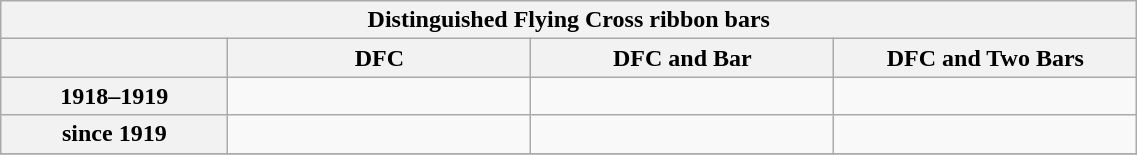<table align=center class=wikitable width=60%>
<tr>
<th colspan=4>Distinguished Flying Cross ribbon bars</th>
</tr>
<tr>
<th width=15% valign=center align=center></th>
<th width=20% valign=center align=center>DFC</th>
<th width=20% valign=center align=center>DFC and Bar</th>
<th width=20% valign=center align=center>DFC and Two Bars</th>
</tr>
<tr>
<th width=15% valign=center align=center>1918–1919</th>
<td width=20% valign=center align=center></td>
<td width=20% valign=center align=center></td>
<td width=20% valign=center align=center></td>
</tr>
<tr>
<th width=15% valign=center align=center>since 1919</th>
<td width=20% valign=center align=center></td>
<td width=20% valign=center align=center></td>
<td width=20% valign=center align=center></td>
</tr>
<tr>
</tr>
</table>
